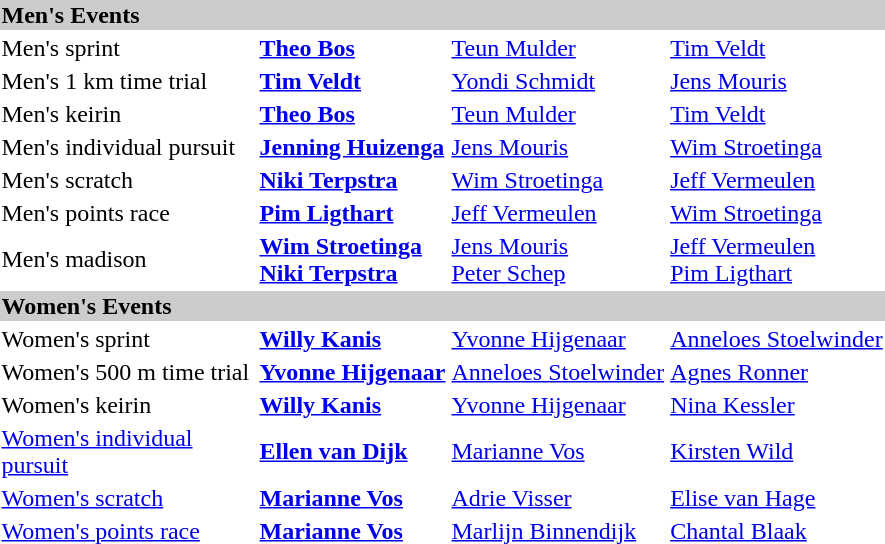<table>
<tr bgcolor="#cccccc">
<td colspan=4><strong>Men's Events</strong></td>
</tr>
<tr>
<td>Men's sprint</td>
<td><strong><a href='#'>Theo Bos</a></strong></td>
<td><a href='#'>Teun Mulder</a></td>
<td><a href='#'>Tim Veldt</a></td>
</tr>
<tr>
<td>Men's 1 km time trial</td>
<td><strong><a href='#'>Tim Veldt</a></strong></td>
<td><a href='#'>Yondi Schmidt</a></td>
<td><a href='#'>Jens Mouris</a></td>
</tr>
<tr>
<td>Men's keirin</td>
<td><strong><a href='#'>Theo Bos</a></strong></td>
<td><a href='#'>Teun Mulder</a></td>
<td><a href='#'>Tim Veldt</a></td>
</tr>
<tr>
<td>Men's individual pursuit</td>
<td><strong><a href='#'>Jenning Huizenga</a></strong></td>
<td><a href='#'>Jens Mouris</a></td>
<td><a href='#'>Wim Stroetinga</a></td>
</tr>
<tr>
<td>Men's scratch</td>
<td><strong><a href='#'>Niki Terpstra</a></strong></td>
<td><a href='#'>Wim Stroetinga</a></td>
<td><a href='#'>Jeff Vermeulen</a></td>
</tr>
<tr>
<td>Men's points race</td>
<td><strong><a href='#'>Pim Ligthart</a></strong></td>
<td><a href='#'>Jeff Vermeulen</a></td>
<td><a href='#'>Wim Stroetinga</a></td>
</tr>
<tr>
<td>Men's madison</td>
<td><strong><a href='#'>Wim Stroetinga</a></strong><br><strong><a href='#'>Niki Terpstra</a></strong></td>
<td><a href='#'>Jens Mouris</a><br><a href='#'>Peter Schep</a></td>
<td><a href='#'>Jeff Vermeulen</a><br><a href='#'>Pim Ligthart</a></td>
</tr>
<tr bgcolor="#cccccc">
<td colspan=4><strong>Women's Events</strong></td>
</tr>
<tr>
<td>Women's sprint</td>
<td><strong><a href='#'>Willy Kanis</a></strong></td>
<td><a href='#'>Yvonne Hijgenaar</a></td>
<td><a href='#'>Anneloes Stoelwinder</a></td>
</tr>
<tr>
<td>Women's 500 m time trial</td>
<td><strong><a href='#'>Yvonne Hijgenaar</a></strong></td>
<td><a href='#'>Anneloes Stoelwinder</a></td>
<td><a href='#'>Agnes Ronner</a></td>
</tr>
<tr>
<td>Women's keirin</td>
<td><strong><a href='#'>Willy Kanis</a></strong></td>
<td><a href='#'>Yvonne Hijgenaar</a></td>
<td><a href='#'>Nina Kessler</a></td>
</tr>
<tr>
<td width=168><a href='#'>Women's individual pursuit</a><br></td>
<td><strong><a href='#'>Ellen van Dijk</a></strong></td>
<td><a href='#'>Marianne Vos</a></td>
<td><a href='#'>Kirsten Wild</a></td>
</tr>
<tr>
<td><a href='#'>Women's scratch</a><br></td>
<td><strong><a href='#'>Marianne Vos</a></strong></td>
<td><a href='#'>Adrie Visser</a></td>
<td><a href='#'>Elise van Hage</a></td>
</tr>
<tr>
<td><a href='#'>Women's points race</a><br></td>
<td><strong><a href='#'>Marianne Vos</a></strong></td>
<td><a href='#'>Marlijn Binnendijk</a></td>
<td><a href='#'>Chantal Blaak</a></td>
</tr>
</table>
